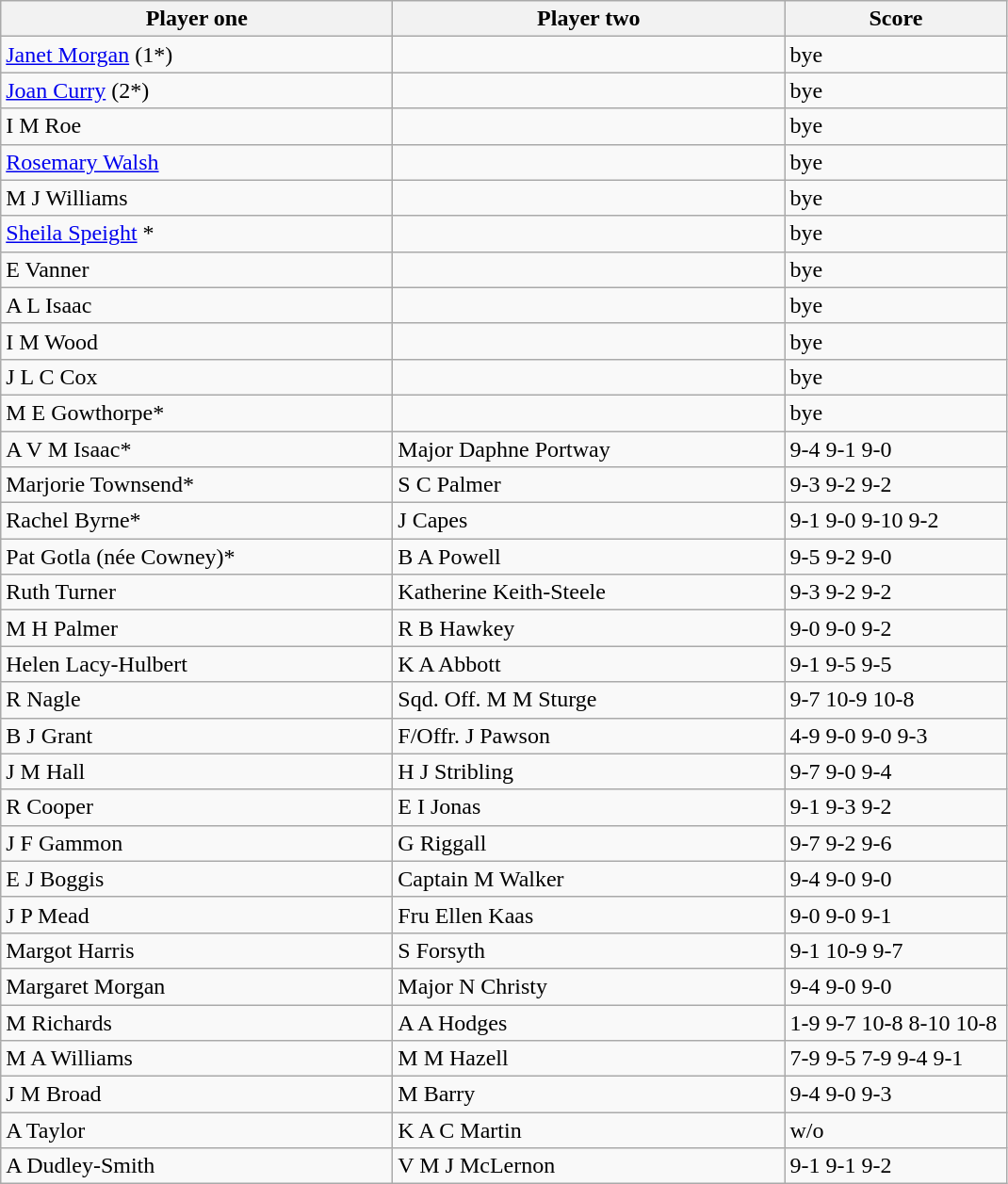<table class="wikitable">
<tr>
<th width=270>Player one</th>
<th width=270>Player two</th>
<th width=150>Score</th>
</tr>
<tr>
<td><a href='#'>Janet Morgan</a> (1*)</td>
<td></td>
<td>bye</td>
</tr>
<tr>
<td><a href='#'>Joan Curry</a> (2*)</td>
<td></td>
<td>bye</td>
</tr>
<tr>
<td> I M Roe</td>
<td></td>
<td>bye</td>
</tr>
<tr>
<td> <a href='#'>Rosemary Walsh</a></td>
<td></td>
<td>bye</td>
</tr>
<tr>
<td> M J Williams</td>
<td></td>
<td>bye</td>
</tr>
<tr>
<td><a href='#'>Sheila Speight</a> *</td>
<td></td>
<td>bye</td>
</tr>
<tr>
<td> E Vanner</td>
<td></td>
<td>bye</td>
</tr>
<tr>
<td> A L Isaac</td>
<td></td>
<td>bye</td>
</tr>
<tr>
<td> I M Wood</td>
<td></td>
<td>bye</td>
</tr>
<tr>
<td> J L C Cox</td>
<td></td>
<td>bye</td>
</tr>
<tr>
<td> M E Gowthorpe*</td>
<td></td>
<td>bye</td>
</tr>
<tr>
<td> A V M Isaac*</td>
<td> Major Daphne Portway</td>
<td>9-4 9-1 9-0</td>
</tr>
<tr>
<td> Marjorie Townsend*</td>
<td> S C Palmer</td>
<td>9-3 9-2 9-2</td>
</tr>
<tr>
<td> Rachel Byrne*</td>
<td> J Capes</td>
<td>9-1 9-0 9-10 9-2</td>
</tr>
<tr>
<td> Pat Gotla (née Cowney)*</td>
<td> B A Powell</td>
<td>9-5 9-2 9-0</td>
</tr>
<tr>
<td> Ruth Turner</td>
<td> Katherine Keith-Steele</td>
<td>9-3 9-2 9-2</td>
</tr>
<tr>
<td> M H Palmer</td>
<td> R B Hawkey</td>
<td>9-0 9-0 9-2</td>
</tr>
<tr>
<td> Helen Lacy-Hulbert</td>
<td> K A Abbott</td>
<td>9-1 9-5 9-5</td>
</tr>
<tr>
<td> R Nagle</td>
<td> Sqd. Off. M M Sturge</td>
<td>9-7 10-9 10-8</td>
</tr>
<tr>
<td> B J Grant</td>
<td> F/Offr. J Pawson</td>
<td>4-9 9-0 9-0 9-3</td>
</tr>
<tr>
<td> J M Hall</td>
<td> H J Stribling</td>
<td>9-7 9-0 9-4</td>
</tr>
<tr>
<td> R Cooper</td>
<td> E I Jonas</td>
<td>9-1 9-3 9-2</td>
</tr>
<tr>
<td> J F Gammon</td>
<td> G Riggall</td>
<td>9-7 9-2 9-6</td>
</tr>
<tr>
<td> E J Boggis</td>
<td> Captain M Walker</td>
<td>9-4 9-0 9-0</td>
</tr>
<tr>
<td> J P Mead</td>
<td> Fru Ellen Kaas</td>
<td>9-0 9-0 9-1</td>
</tr>
<tr>
<td> Margot Harris</td>
<td> S Forsyth</td>
<td>9-1 10-9 9-7</td>
</tr>
<tr>
<td> Margaret Morgan</td>
<td> Major N Christy</td>
<td>9-4 9-0 9-0</td>
</tr>
<tr>
<td> M Richards</td>
<td> A A Hodges</td>
<td>1-9 9-7 10-8 8-10 10-8</td>
</tr>
<tr>
<td> M A Williams</td>
<td> M M Hazell</td>
<td>7-9 9-5 7-9 9-4 9-1</td>
</tr>
<tr>
<td> J M Broad</td>
<td> M Barry</td>
<td>9-4 9-0 9-3</td>
</tr>
<tr>
<td> A Taylor</td>
<td> K A C Martin</td>
<td>w/o</td>
</tr>
<tr>
<td> A Dudley-Smith</td>
<td> V M J McLernon</td>
<td>9-1 9-1 9-2</td>
</tr>
</table>
